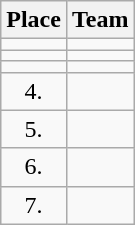<table class="wikitable">
<tr>
<th>Place</th>
<th>Team</th>
</tr>
<tr>
<td align="center"></td>
<td></td>
</tr>
<tr>
<td align="center"></td>
<td></td>
</tr>
<tr>
<td align="center"></td>
<td></td>
</tr>
<tr>
<td align="center">4.</td>
<td></td>
</tr>
<tr>
<td align="center">5.</td>
<td></td>
</tr>
<tr>
<td align="center">6.</td>
<td></td>
</tr>
<tr>
<td align="center">7.</td>
<td></td>
</tr>
</table>
